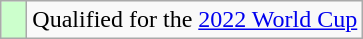<table class="wikitable">
<tr>
<td width=10px bgcolor="#ccffcc"></td>
<td>Qualified for the <a href='#'>2022 World Cup</a></td>
</tr>
</table>
